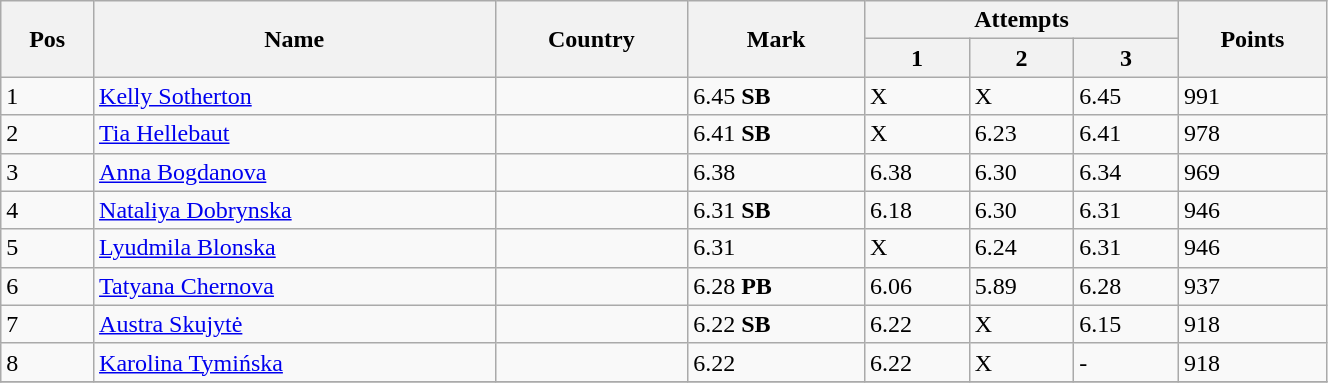<table class="wikitable" width=70%>
<tr>
<th rowspan=2>Pos</th>
<th rowspan=2>Name</th>
<th rowspan=2>Country</th>
<th rowspan=2>Mark</th>
<th colspan=3>Attempts</th>
<th rowspan=2>Points</th>
</tr>
<tr>
<th>1</th>
<th>2</th>
<th>3</th>
</tr>
<tr>
<td>1</td>
<td><a href='#'>Kelly Sotherton</a></td>
<td></td>
<td>6.45 <strong>SB</strong></td>
<td>X</td>
<td>X</td>
<td>6.45</td>
<td>991</td>
</tr>
<tr>
<td>2</td>
<td><a href='#'>Tia Hellebaut</a></td>
<td></td>
<td>6.41 <strong>SB</strong></td>
<td>X</td>
<td>6.23</td>
<td>6.41</td>
<td>978</td>
</tr>
<tr>
<td>3</td>
<td><a href='#'>Anna Bogdanova</a></td>
<td></td>
<td>6.38</td>
<td>6.38</td>
<td>6.30</td>
<td>6.34</td>
<td>969</td>
</tr>
<tr>
<td>4</td>
<td><a href='#'>Nataliya Dobrynska</a></td>
<td></td>
<td>6.31 <strong>SB</strong></td>
<td>6.18</td>
<td>6.30</td>
<td>6.31</td>
<td>946</td>
</tr>
<tr>
<td>5</td>
<td><a href='#'>Lyudmila Blonska</a></td>
<td></td>
<td>6.31</td>
<td>X</td>
<td>6.24</td>
<td>6.31</td>
<td>946</td>
</tr>
<tr>
<td>6</td>
<td><a href='#'>Tatyana Chernova</a></td>
<td></td>
<td>6.28 <strong>PB</strong></td>
<td>6.06</td>
<td>5.89</td>
<td>6.28</td>
<td>937</td>
</tr>
<tr>
<td>7</td>
<td><a href='#'>Austra Skujytė</a></td>
<td></td>
<td>6.22 <strong>SB</strong></td>
<td>6.22</td>
<td>X</td>
<td>6.15</td>
<td>918</td>
</tr>
<tr>
<td>8</td>
<td><a href='#'>Karolina Tymińska</a></td>
<td></td>
<td>6.22</td>
<td>6.22</td>
<td>X</td>
<td>-</td>
<td>918</td>
</tr>
<tr>
</tr>
</table>
